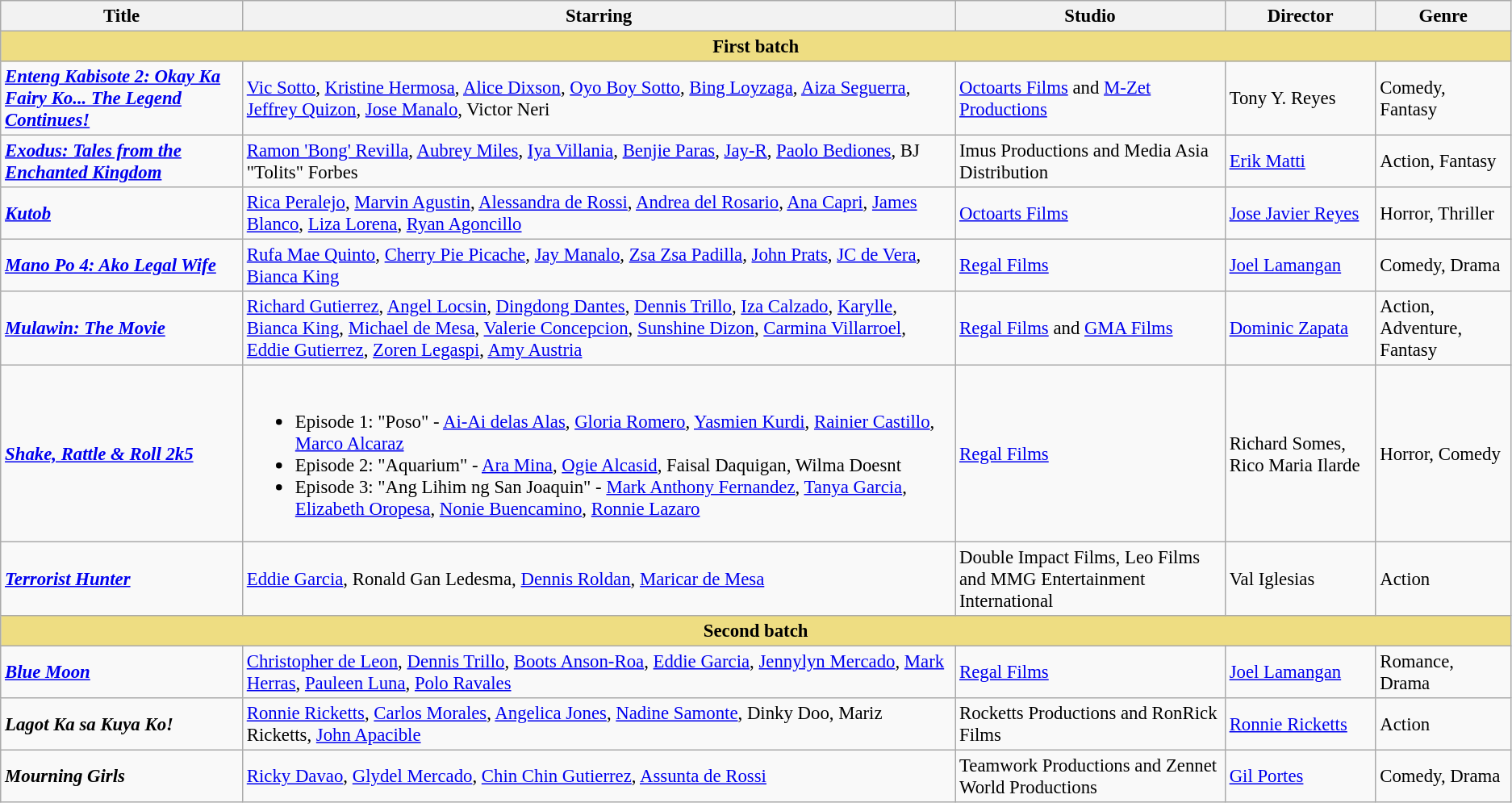<table class="wikitable" style="font-size:95%">
<tr>
<th>Title</th>
<th>Starring</th>
<th>Studio</th>
<th>Director</th>
<th>Genre</th>
</tr>
<tr>
<th style="background:#EEDD82" colspan="5">First batch</th>
</tr>
<tr>
<td><strong><em><a href='#'>Enteng Kabisote 2: Okay Ka Fairy Ko... The Legend Continues!</a></em></strong></td>
<td><a href='#'>Vic Sotto</a>, <a href='#'>Kristine Hermosa</a>, <a href='#'>Alice Dixson</a>, <a href='#'>Oyo Boy Sotto</a>, <a href='#'>Bing Loyzaga</a>, <a href='#'>Aiza Seguerra</a>, <a href='#'>Jeffrey Quizon</a>, <a href='#'>Jose Manalo</a>, Victor Neri</td>
<td><a href='#'>Octoarts Films</a> and <a href='#'>M-Zet Productions</a></td>
<td>Tony Y. Reyes</td>
<td>Comedy, Fantasy</td>
</tr>
<tr>
<td><strong><em><a href='#'>Exodus: Tales from the Enchanted Kingdom</a></em></strong></td>
<td><a href='#'>Ramon 'Bong' Revilla</a>, <a href='#'>Aubrey Miles</a>, <a href='#'>Iya Villania</a>, <a href='#'>Benjie Paras</a>, <a href='#'>Jay-R</a>, <a href='#'>Paolo Bediones</a>, BJ "Tolits" Forbes</td>
<td>Imus Productions and Media Asia Distribution</td>
<td><a href='#'>Erik Matti</a></td>
<td>Action, Fantasy</td>
</tr>
<tr>
<td><strong><em><a href='#'>Kutob</a></em></strong></td>
<td><a href='#'>Rica Peralejo</a>, <a href='#'>Marvin Agustin</a>, <a href='#'>Alessandra de Rossi</a>, <a href='#'>Andrea del Rosario</a>, <a href='#'>Ana Capri</a>, <a href='#'>James Blanco</a>, <a href='#'>Liza Lorena</a>, <a href='#'>Ryan Agoncillo</a></td>
<td><a href='#'>Octoarts Films</a></td>
<td><a href='#'>Jose Javier Reyes</a></td>
<td>Horror, Thriller</td>
</tr>
<tr>
<td><strong><em><a href='#'>Mano Po 4: Ako Legal Wife</a></em></strong></td>
<td><a href='#'>Rufa Mae Quinto</a>, <a href='#'>Cherry Pie Picache</a>, <a href='#'>Jay Manalo</a>, <a href='#'>Zsa Zsa Padilla</a>, <a href='#'>John Prats</a>, <a href='#'>JC de Vera</a>, <a href='#'>Bianca King</a></td>
<td><a href='#'>Regal Films</a></td>
<td><a href='#'>Joel Lamangan</a></td>
<td>Comedy, Drama</td>
</tr>
<tr>
<td><strong><em><a href='#'>Mulawin: The Movie</a></em></strong></td>
<td><a href='#'>Richard Gutierrez</a>, <a href='#'>Angel Locsin</a>, <a href='#'>Dingdong Dantes</a>, <a href='#'>Dennis Trillo</a>, <a href='#'>Iza Calzado</a>, <a href='#'>Karylle</a>, <a href='#'>Bianca King</a>, <a href='#'>Michael de Mesa</a>, <a href='#'>Valerie Concepcion</a>, <a href='#'>Sunshine Dizon</a>, <a href='#'>Carmina Villarroel</a>, <a href='#'>Eddie Gutierrez</a>, <a href='#'>Zoren Legaspi</a>, <a href='#'>Amy Austria</a></td>
<td><a href='#'>Regal Films</a> and <a href='#'>GMA Films</a></td>
<td><a href='#'>Dominic Zapata</a></td>
<td>Action, Adventure, Fantasy</td>
</tr>
<tr>
<td><strong><em><a href='#'>Shake, Rattle & Roll 2k5</a></em></strong></td>
<td><br><ul><li>Episode 1: "Poso" - <a href='#'>Ai-Ai delas Alas</a>, <a href='#'>Gloria Romero</a>, <a href='#'>Yasmien Kurdi</a>, <a href='#'>Rainier Castillo</a>, <a href='#'>Marco Alcaraz</a></li><li>Episode 2: "Aquarium" - <a href='#'>Ara Mina</a>, <a href='#'>Ogie Alcasid</a>, Faisal Daquigan, Wilma Doesnt</li><li>Episode 3: "Ang Lihim ng San Joaquin" - <a href='#'>Mark Anthony Fernandez</a>, <a href='#'>Tanya Garcia</a>, <a href='#'>Elizabeth Oropesa</a>, <a href='#'>Nonie Buencamino</a>, <a href='#'>Ronnie Lazaro</a></li></ul></td>
<td><a href='#'>Regal Films</a></td>
<td>Richard Somes, Rico Maria Ilarde</td>
<td>Horror, Comedy</td>
</tr>
<tr>
<td><strong><em><a href='#'>Terrorist Hunter</a></em></strong></td>
<td><a href='#'>Eddie Garcia</a>, Ronald Gan Ledesma, <a href='#'>Dennis Roldan</a>, <a href='#'>Maricar de Mesa</a></td>
<td>Double Impact Films, Leo Films and MMG Entertainment International</td>
<td>Val Iglesias</td>
<td>Action</td>
</tr>
<tr>
<th style="background:#EEDD82" colspan="5">Second batch</th>
</tr>
<tr>
<td><strong><em><a href='#'>Blue Moon</a></em></strong></td>
<td><a href='#'>Christopher de Leon</a>, <a href='#'>Dennis Trillo</a>, <a href='#'>Boots Anson-Roa</a>, <a href='#'>Eddie Garcia</a>, <a href='#'>Jennylyn Mercado</a>, <a href='#'>Mark Herras</a>, <a href='#'>Pauleen Luna</a>, <a href='#'>Polo Ravales</a></td>
<td><a href='#'>Regal Films</a></td>
<td><a href='#'>Joel Lamangan</a></td>
<td>Romance, Drama</td>
</tr>
<tr>
<td><strong><em>Lagot Ka sa Kuya Ko!</em></strong></td>
<td><a href='#'>Ronnie Ricketts</a>, <a href='#'>Carlos Morales</a>, <a href='#'>Angelica Jones</a>, <a href='#'>Nadine Samonte</a>, Dinky Doo, Mariz Ricketts, <a href='#'>John Apacible</a></td>
<td>Rocketts Productions and RonRick Films</td>
<td><a href='#'>Ronnie Ricketts</a></td>
<td>Action</td>
</tr>
<tr>
<td><strong><em>Mourning Girls</em></strong></td>
<td><a href='#'>Ricky Davao</a>, <a href='#'>Glydel Mercado</a>, <a href='#'>Chin Chin Gutierrez</a>, <a href='#'>Assunta de Rossi</a></td>
<td>Teamwork Productions and Zennet World Productions</td>
<td><a href='#'>Gil Portes</a></td>
<td>Comedy, Drama</td>
</tr>
</table>
